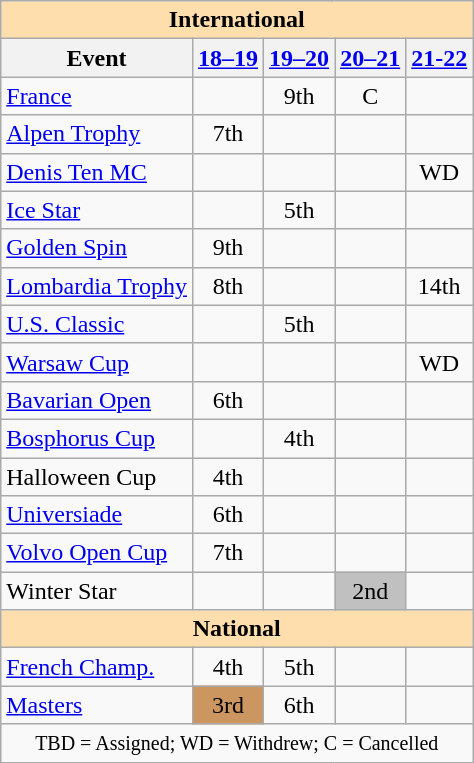<table class="wikitable" style="text-align:center">
<tr>
<th colspan="5" style="background:#ffdead; text-align:center;">International</th>
</tr>
<tr>
<th>Event</th>
<th><a href='#'>18–19</a></th>
<th><a href='#'>19–20</a></th>
<th><a href='#'>20–21</a></th>
<th><a href='#'>21-22</a></th>
</tr>
<tr>
<td align=left> <a href='#'>France</a></td>
<td></td>
<td>9th</td>
<td>C</td>
<td></td>
</tr>
<tr>
<td align=left> <a href='#'>Alpen Trophy</a></td>
<td>7th</td>
<td></td>
<td></td>
<td></td>
</tr>
<tr>
<td align=left> <a href='#'>Denis Ten MC</a></td>
<td></td>
<td></td>
<td></td>
<td>WD</td>
</tr>
<tr>
<td align=left> <a href='#'>Ice Star</a></td>
<td></td>
<td>5th</td>
<td></td>
<td></td>
</tr>
<tr>
<td align=left> <a href='#'>Golden Spin</a></td>
<td>9th</td>
<td></td>
<td></td>
<td></td>
</tr>
<tr>
<td align=left> <a href='#'>Lombardia Trophy</a></td>
<td>8th</td>
<td></td>
<td></td>
<td>14th</td>
</tr>
<tr>
<td align=left> <a href='#'>U.S. Classic</a></td>
<td></td>
<td>5th</td>
<td></td>
<td></td>
</tr>
<tr>
<td align=left> <a href='#'>Warsaw Cup</a></td>
<td></td>
<td></td>
<td></td>
<td>WD</td>
</tr>
<tr>
<td align=left><a href='#'>Bavarian Open</a></td>
<td>6th</td>
<td></td>
<td></td>
<td></td>
</tr>
<tr>
<td align=left><a href='#'>Bosphorus Cup</a></td>
<td></td>
<td>4th</td>
<td></td>
<td></td>
</tr>
<tr>
<td align=left>Halloween Cup</td>
<td>4th</td>
<td></td>
<td></td>
<td></td>
</tr>
<tr>
<td align=left><a href='#'>Universiade</a></td>
<td>6th</td>
<td></td>
<td></td>
<td></td>
</tr>
<tr>
<td align=left><a href='#'>Volvo Open Cup</a></td>
<td>7th</td>
<td></td>
<td></td>
<td></td>
</tr>
<tr>
<td align=left>Winter Star</td>
<td></td>
<td></td>
<td bgcolor=silver>2nd</td>
<td></td>
</tr>
<tr>
<th colspan="5" style="background:#ffdead; text-align:center;">National</th>
</tr>
<tr>
<td align=left><a href='#'>French Champ.</a></td>
<td>4th</td>
<td>5th</td>
<td></td>
<td></td>
</tr>
<tr>
<td align=left><a href='#'>Masters</a></td>
<td bgcolor=cc966>3rd</td>
<td>6th</td>
<td></td>
<td></td>
</tr>
<tr>
<td colspan="5" text-align:center;"><small> TBD = Assigned; WD = Withdrew; C = Cancelled </small></td>
</tr>
</table>
